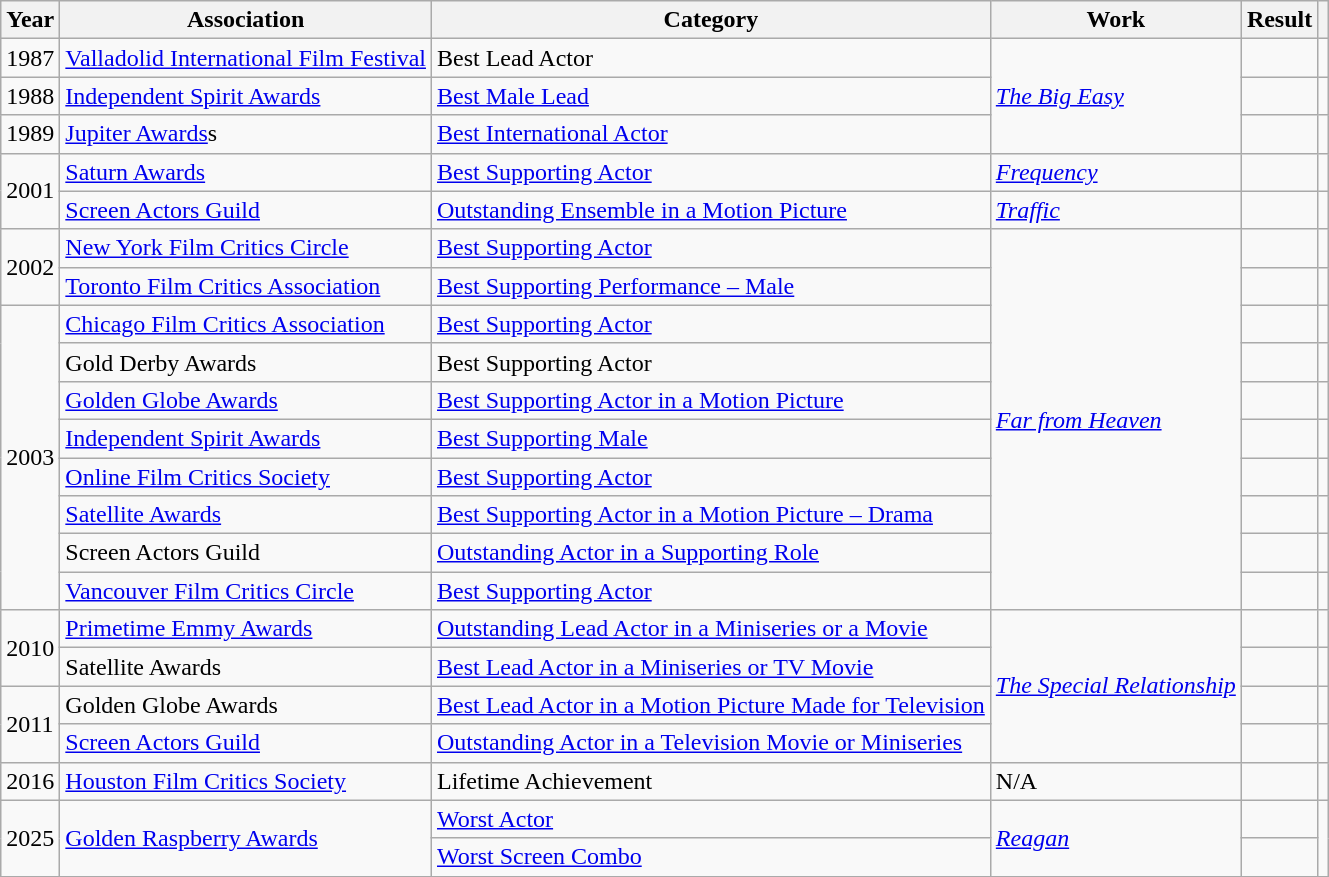<table class="wikitable sortable plainrowheaders">
<tr>
<th>Year</th>
<th>Association</th>
<th>Category</th>
<th>Work</th>
<th>Result</th>
<th scope="col" class="unsortable"></th>
</tr>
<tr>
<td>1987</td>
<td><a href='#'>Valladolid International Film Festival</a></td>
<td>Best Lead Actor</td>
<td rowspan=3><em><a href='#'>The Big Easy</a></em></td>
<td></td>
<td style="text-align:center;"></td>
</tr>
<tr>
<td>1988</td>
<td><a href='#'>Independent Spirit Awards</a></td>
<td><a href='#'>Best Male Lead</a></td>
<td></td>
<td></td>
</tr>
<tr>
<td>1989</td>
<td><a href='#'>Jupiter Awards</a>s</td>
<td><a href='#'>Best International Actor</a></td>
<td></td>
<td></td>
</tr>
<tr>
<td rowspan="2">2001</td>
<td><a href='#'>Saturn Awards</a></td>
<td><a href='#'>Best Supporting Actor</a></td>
<td><em><a href='#'>Frequency</a></em></td>
<td></td>
<td></td>
</tr>
<tr>
<td><a href='#'>Screen Actors Guild</a></td>
<td><a href='#'>Outstanding Ensemble in a Motion Picture</a></td>
<td><em><a href='#'>Traffic</a></em></td>
<td></td>
<td></td>
</tr>
<tr>
<td rowspan="2">2002</td>
<td><a href='#'>New York Film Critics Circle</a></td>
<td><a href='#'>Best Supporting Actor</a></td>
<td rowspan=10><em><a href='#'>Far from Heaven</a></em></td>
<td></td>
<td style="text-align:center;"></td>
</tr>
<tr>
<td><a href='#'>Toronto Film Critics Association</a></td>
<td><a href='#'>Best Supporting Performance – Male</a></td>
<td></td>
<td></td>
</tr>
<tr>
<td rowspan="8">2003</td>
<td><a href='#'>Chicago Film Critics Association</a></td>
<td><a href='#'>Best Supporting Actor</a></td>
<td></td>
<td></td>
</tr>
<tr>
<td>Gold Derby Awards</td>
<td>Best Supporting Actor</td>
<td></td>
<td></td>
</tr>
<tr>
<td><a href='#'>Golden Globe Awards</a></td>
<td><a href='#'>Best Supporting Actor in a Motion Picture</a></td>
<td></td>
<td></td>
</tr>
<tr>
<td><a href='#'>Independent Spirit Awards</a></td>
<td><a href='#'>Best Supporting Male</a></td>
<td></td>
<td></td>
</tr>
<tr>
<td><a href='#'>Online Film Critics Society</a></td>
<td><a href='#'>Best Supporting Actor</a></td>
<td></td>
<td></td>
</tr>
<tr>
<td><a href='#'>Satellite Awards</a></td>
<td><a href='#'>Best Supporting Actor in a Motion Picture – Drama</a></td>
<td></td>
<td></td>
</tr>
<tr>
<td>Screen Actors Guild</td>
<td><a href='#'>Outstanding Actor in a Supporting Role</a></td>
<td></td>
<td></td>
</tr>
<tr>
<td><a href='#'>Vancouver Film Critics Circle</a></td>
<td><a href='#'>Best Supporting Actor</a></td>
<td></td>
<td></td>
</tr>
<tr>
<td rowspan="2">2010</td>
<td><a href='#'>Primetime Emmy Awards</a></td>
<td><a href='#'>Outstanding Lead Actor in a Miniseries or a Movie</a></td>
<td rowspan=4><em><a href='#'>The Special Relationship</a></em></td>
<td></td>
<td style="text-align:center;"></td>
</tr>
<tr>
<td>Satellite Awards</td>
<td><a href='#'>Best Lead Actor in a Miniseries or TV Movie</a></td>
<td></td>
<td></td>
</tr>
<tr>
<td rowspan="2">2011</td>
<td>Golden Globe Awards</td>
<td><a href='#'>Best Lead Actor in a Motion Picture Made for Television</a></td>
<td></td>
<td style="text-align:center;"></td>
</tr>
<tr>
<td><a href='#'>Screen Actors Guild</a></td>
<td><a href='#'>Outstanding Actor in a Television Movie or Miniseries</a></td>
<td></td>
<td></td>
</tr>
<tr>
<td>2016</td>
<td><a href='#'>Houston Film Critics Society</a></td>
<td>Lifetime Achievement</td>
<td>N/A</td>
<td></td>
<td style="text-align:center;"></td>
</tr>
<tr>
<td rowspan="2">2025</td>
<td rowspan="2"><a href='#'>Golden Raspberry Awards</a></td>
<td><a href='#'>Worst Actor</a></td>
<td rowspan="2"><em><a href='#'>Reagan</a></em></td>
<td></td>
<td rowspan="2" style="text-align:center;"></td>
</tr>
<tr>
<td><a href='#'>Worst Screen Combo</a></td>
<td></td>
</tr>
</table>
